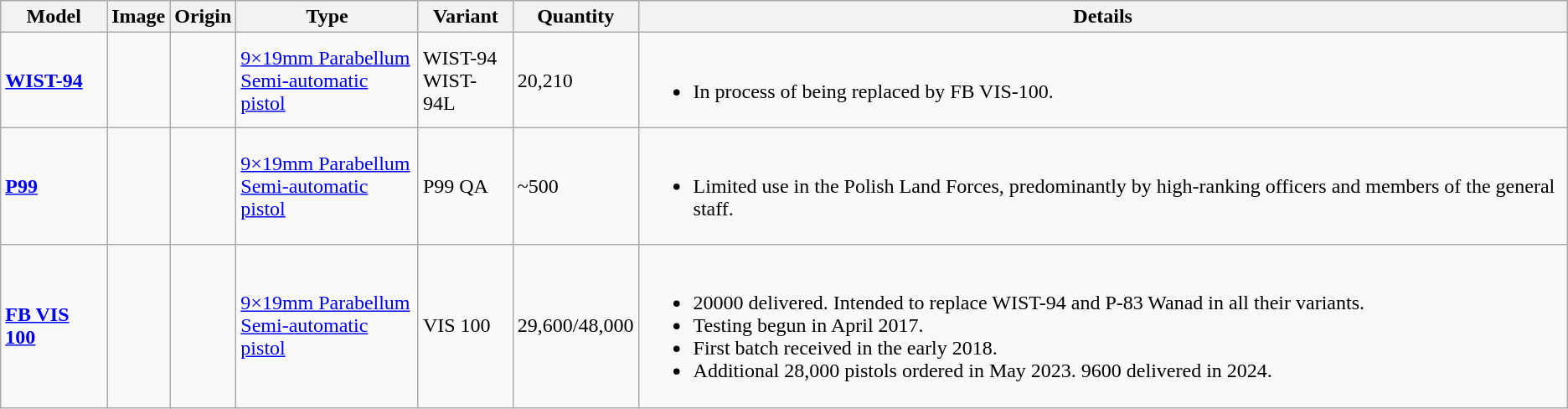<table class="wikitable">
<tr>
<th>Model</th>
<th>Image</th>
<th>Origin</th>
<th>Type</th>
<th>Variant</th>
<th>Quantity</th>
<th>Details</th>
</tr>
<tr>
<td><strong><a href='#'>WIST-94</a></strong></td>
<td></td>
<td><small></small></td>
<td><a href='#'>9×19mm Parabellum</a><br><a href='#'>Semi-automatic pistol</a></td>
<td>WIST-94<br>WIST-94L</td>
<td>20,210</td>
<td><br><ul><li>In process of being replaced by FB VIS-100.</li></ul></td>
</tr>
<tr>
<td><a href='#'><strong>P99</strong></a></td>
<td></td>
<td><small></small></td>
<td><a href='#'>9×19mm Parabellum</a><br><a href='#'>Semi-automatic pistol</a></td>
<td>P99 QA</td>
<td>~500</td>
<td><br><ul><li>Limited use in the Polish Land Forces, predominantly by high-ranking officers and members of the general staff.</li></ul></td>
</tr>
<tr>
<td><strong><a href='#'>FB VIS 100</a></strong></td>
<td></td>
<td><small></small></td>
<td><a href='#'>9×19mm Parabellum</a><br><a href='#'>Semi-automatic pistol</a></td>
<td>VIS 100</td>
<td>29,600/48,000</td>
<td><br><ul><li>20000 delivered. Intended to replace WIST-94 and P-83 Wanad in all their variants.</li><li>Testing begun in April 2017.</li><li>First batch received in the early 2018.</li><li>Additional 28,000 pistols ordered in May 2023. 9600 delivered in 2024.<strong></strong></li></ul></td>
</tr>
</table>
